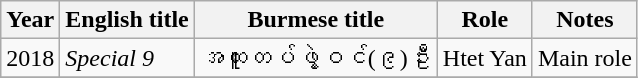<table class="wikitable sortable">
<tr>
<th>Year</th>
<th>English title</th>
<th>Burmese title</th>
<th>Role</th>
<th>Notes</th>
</tr>
<tr>
<td rowspan=1>2018</td>
<td><em>Special 9</em></td>
<td>အထူးတပ်ဖွဲ့ဝင်(၉)ဦး</td>
<td>Htet Yan</td>
<td>Main role</td>
</tr>
<tr>
</tr>
</table>
